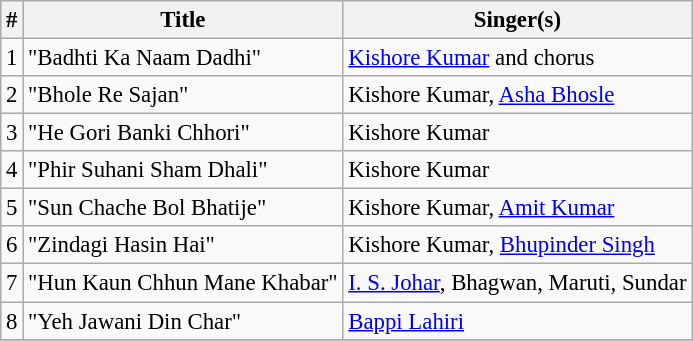<table class="wikitable" style="font-size:95%;">
<tr>
<th>#</th>
<th>Title</th>
<th>Singer(s)</th>
</tr>
<tr>
<td>1</td>
<td>"Badhti Ka Naam Dadhi"</td>
<td><a href='#'>Kishore Kumar</a> and chorus</td>
</tr>
<tr>
<td>2</td>
<td>"Bhole Re Sajan"</td>
<td>Kishore Kumar, <a href='#'>Asha Bhosle</a></td>
</tr>
<tr>
<td>3</td>
<td>"He Gori Banki Chhori"</td>
<td>Kishore Kumar</td>
</tr>
<tr>
<td>4</td>
<td>"Phir Suhani Sham Dhali"</td>
<td>Kishore Kumar</td>
</tr>
<tr>
<td>5</td>
<td>"Sun Chache Bol Bhatije"</td>
<td>Kishore Kumar, <a href='#'>Amit Kumar</a></td>
</tr>
<tr>
<td>6</td>
<td>"Zindagi Hasin Hai"</td>
<td>Kishore Kumar, <a href='#'>Bhupinder Singh</a></td>
</tr>
<tr>
<td>7</td>
<td>"Hun Kaun Chhun Mane Khabar"</td>
<td><a href='#'>I. S. Johar</a>, Bhagwan, Maruti, Sundar</td>
</tr>
<tr>
<td>8</td>
<td>"Yeh Jawani Din Char"</td>
<td><a href='#'>Bappi Lahiri</a></td>
</tr>
<tr>
</tr>
</table>
